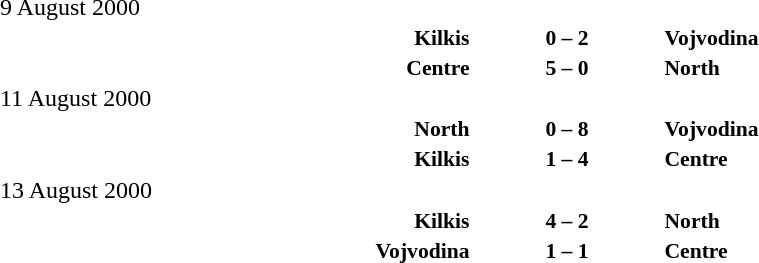<table width=100% cellspacing=1>
<tr>
<th width=25%></th>
<th width=10%></th>
<th></th>
</tr>
<tr>
<td>9 August 2000</td>
</tr>
<tr style=font-size:90%>
<td align=right><strong>Kilkis</strong></td>
<td align=center><strong>0 – 2</strong></td>
<td><strong>Vojvodina</strong></td>
</tr>
<tr style=font-size:90%>
<td align=right><strong>Centre</strong></td>
<td align=center><strong>5 – 0</strong></td>
<td><strong>North</strong></td>
</tr>
<tr>
<td>11 August 2000</td>
</tr>
<tr style=font-size:90%>
<td align=right><strong>North</strong></td>
<td align=center><strong>0 – 8</strong></td>
<td><strong>Vojvodina</strong></td>
</tr>
<tr style=font-size:90%>
<td align=right><strong>Kilkis</strong></td>
<td align=center><strong>1 – 4</strong></td>
<td><strong>Centre</strong></td>
</tr>
<tr>
<td>13 August 2000</td>
</tr>
<tr style=font-size:90%>
<td align=right><strong>Kilkis</strong></td>
<td align=center><strong>4 – 2</strong></td>
<td><strong>North</strong></td>
</tr>
<tr style=font-size:90%>
<td align=right><strong>Vojvodina</strong></td>
<td align=center><strong>1 – 1</strong></td>
<td><strong>Centre</strong></td>
</tr>
</table>
